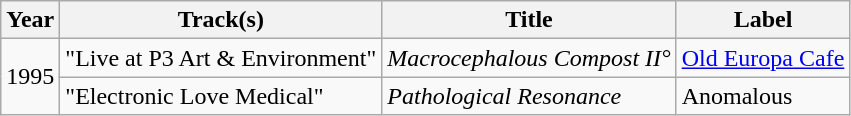<table class="wikitable">
<tr>
<th>Year</th>
<th>Track(s)</th>
<th>Title</th>
<th>Label</th>
</tr>
<tr>
<td rowspan="2">1995</td>
<td>"Live at P3 Art & Environment"</td>
<td><em>Macrocephalous Compost II°</em></td>
<td><a href='#'>Old Europa Cafe</a></td>
</tr>
<tr>
<td>"Electronic Love Medical"</td>
<td><em>Pathological Resonance</em></td>
<td>Anomalous</td>
</tr>
</table>
